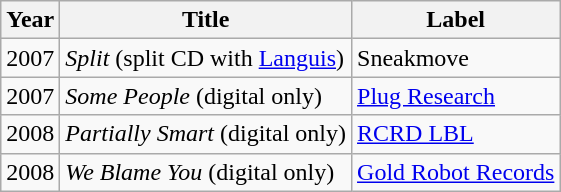<table class="wikitable">
<tr>
<th>Year</th>
<th>Title</th>
<th>Label</th>
</tr>
<tr>
<td>2007</td>
<td><em>Split</em> (split CD with <a href='#'>Languis</a>)</td>
<td>Sneakmove</td>
</tr>
<tr>
<td>2007</td>
<td><em>Some People</em> (digital only)</td>
<td><a href='#'>Plug Research</a></td>
</tr>
<tr>
<td>2008</td>
<td><em>Partially Smart</em> (digital only)</td>
<td><a href='#'>RCRD LBL</a></td>
</tr>
<tr>
<td>2008</td>
<td><em>We Blame You</em> (digital only)</td>
<td><a href='#'>Gold Robot Records</a></td>
</tr>
</table>
